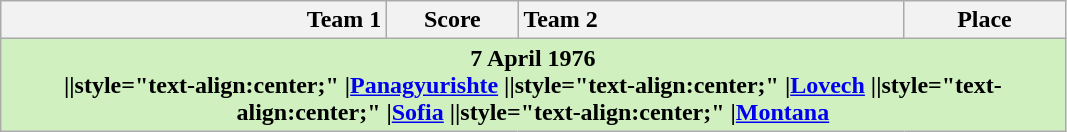<table class="wikitable">
<tr>
<th width="250" style="text-align:right;">Team 1</th>
<th width="80" style="text-align:center;">Score</th>
<th width="250" style="text-align:left;">Team 2</th>
<th width="100" style="text-align:center;">Place</th>
</tr>
<tr>
<th colspan=4 style="background-color:#D0F0C0;"><strong>7 April 1976</strong><br>||style="text-align:center;" |<a href='#'>Panagyurishte</a>
||style="text-align:center;" |<a href='#'>Lovech</a>
||style="text-align:center;" |<a href='#'>Sofia</a>
||style="text-align:center;" |<a href='#'>Montana</a></th>
</tr>
</table>
